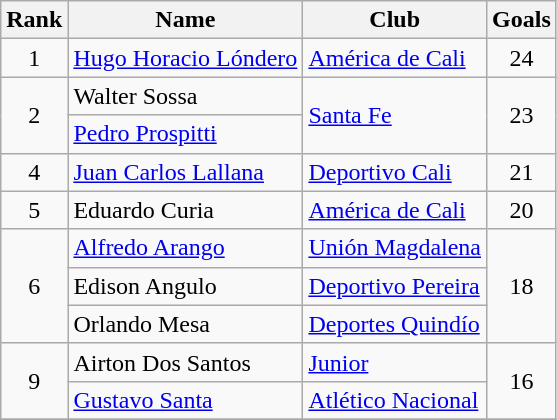<table class="wikitable" border="1">
<tr>
<th>Rank</th>
<th>Name</th>
<th>Club</th>
<th>Goals</th>
</tr>
<tr>
<td align=center>1</td>
<td> <a href='#'>Hugo Horacio Lóndero</a></td>
<td><a href='#'>América de Cali</a></td>
<td align=center>24</td>
</tr>
<tr>
<td rowspan=2 align=center>2</td>
<td> Walter Sossa</td>
<td rowspan=2><a href='#'>Santa Fe</a></td>
<td rowspan=2 align=center>23</td>
</tr>
<tr>
<td> <a href='#'>Pedro Prospitti</a></td>
</tr>
<tr>
<td align=center>4</td>
<td> <a href='#'>Juan Carlos Lallana</a></td>
<td><a href='#'>Deportivo Cali</a></td>
<td align=center>21</td>
</tr>
<tr>
<td align=center>5</td>
<td> Eduardo Curia</td>
<td><a href='#'>América de Cali</a></td>
<td align=center>20</td>
</tr>
<tr>
<td rowspan=3 align=center>6</td>
<td> <a href='#'>Alfredo Arango</a></td>
<td><a href='#'>Unión Magdalena</a></td>
<td rowspan=3 align=center>18</td>
</tr>
<tr>
<td> Edison Angulo</td>
<td><a href='#'>Deportivo Pereira</a></td>
</tr>
<tr>
<td> Orlando Mesa</td>
<td><a href='#'>Deportes Quindío</a></td>
</tr>
<tr>
<td rowspan=2 align=center>9</td>
<td> Airton Dos Santos</td>
<td><a href='#'>Junior</a></td>
<td rowspan=2 align=center>16</td>
</tr>
<tr>
<td> <a href='#'>Gustavo Santa</a></td>
<td><a href='#'>Atlético Nacional</a></td>
</tr>
<tr>
</tr>
</table>
